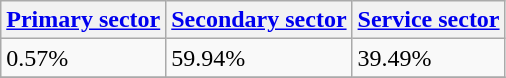<table class="wikitable" border="1">
<tr>
<th><a href='#'>Primary sector</a></th>
<th><a href='#'>Secondary sector</a></th>
<th><a href='#'>Service sector</a></th>
</tr>
<tr>
<td>0.57%</td>
<td>59.94%</td>
<td>39.49%</td>
</tr>
<tr>
</tr>
</table>
